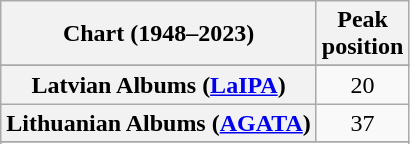<table class="wikitable sortable plainrowheaders">
<tr>
<th scope="col">Chart (1948–2023)</th>
<th scope="col">Peak<br>position</th>
</tr>
<tr>
</tr>
<tr>
</tr>
<tr>
</tr>
<tr>
</tr>
<tr>
<th scope="row">Latvian Albums (<a href='#'>LaIPA</a>)</th>
<td align="center">20</td>
</tr>
<tr>
<th scope="row">Lithuanian Albums (<a href='#'>AGATA</a>)</th>
<td align="center">37</td>
</tr>
<tr>
</tr>
<tr>
</tr>
<tr>
</tr>
</table>
